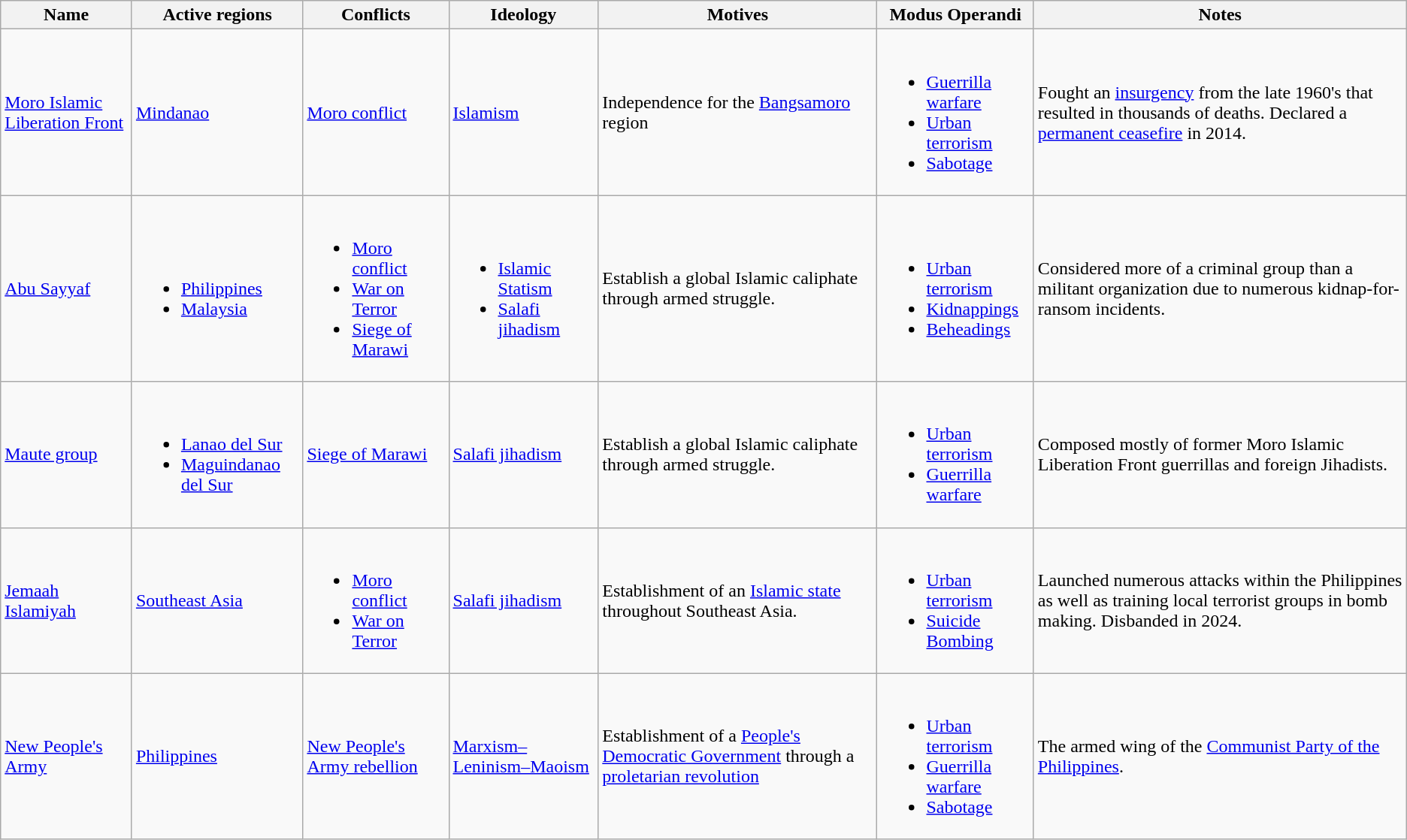<table class="wikitable defaultcenter col1left">
<tr>
<th>Name</th>
<th>Active regions</th>
<th>Conflicts</th>
<th>Ideology</th>
<th>Motives</th>
<th>Modus Operandi</th>
<th>Notes</th>
</tr>
<tr>
<td> <a href='#'>Moro Islamic Liberation Front</a></td>
<td><a href='#'>Mindanao</a></td>
<td><a href='#'>Moro conflict</a></td>
<td><a href='#'>Islamism</a></td>
<td>Independence for the <a href='#'>Bangsamoro</a> region</td>
<td><br><ul><li><a href='#'>Guerrilla warfare</a></li><li><a href='#'>Urban terrorism</a></li><li><a href='#'>Sabotage</a></li></ul></td>
<td>Fought an <a href='#'>insurgency</a> from the late 1960's that resulted in thousands of deaths. Declared a <a href='#'>permanent ceasefire</a> in 2014.</td>
</tr>
<tr>
<td><a href='#'>Abu Sayyaf</a></td>
<td><br><ul><li><a href='#'>Philippines</a></li><li><a href='#'>Malaysia</a></li></ul></td>
<td><br><ul><li><a href='#'>Moro conflict</a></li><li><a href='#'>War on Terror</a></li><li><a href='#'>Siege of Marawi</a></li></ul></td>
<td><br><ul><li><a href='#'>Islamic Statism</a></li><li><a href='#'>Salafi jihadism</a></li></ul></td>
<td>Establish a global Islamic caliphate through armed struggle.</td>
<td><br><ul><li><a href='#'>Urban terrorism</a></li><li><a href='#'>Kidnappings</a></li><li><a href='#'>Beheadings</a></li></ul></td>
<td>Considered more of a criminal group than a militant organization due to numerous kidnap-for-ransom incidents.</td>
</tr>
<tr>
<td> <a href='#'>Maute group</a></td>
<td><br><ul><li><a href='#'>Lanao del Sur</a></li><li><a href='#'>Maguindanao del Sur</a></li></ul></td>
<td><a href='#'>Siege of Marawi</a></td>
<td><a href='#'>Salafi jihadism</a></td>
<td>Establish a global Islamic caliphate through armed struggle.</td>
<td><br><ul><li><a href='#'>Urban terrorism</a></li><li><a href='#'>Guerrilla warfare</a></li></ul></td>
<td>Composed mostly of former Moro Islamic Liberation Front guerrillas and foreign Jihadists.</td>
</tr>
<tr>
<td> <a href='#'>Jemaah Islamiyah</a></td>
<td><a href='#'>Southeast Asia</a></td>
<td><br><ul><li><a href='#'>Moro conflict</a></li><li><a href='#'>War on Terror</a></li></ul></td>
<td><a href='#'>Salafi jihadism</a></td>
<td>Establishment of an <a href='#'>Islamic state</a> throughout Southeast Asia.</td>
<td><br><ul><li><a href='#'>Urban terrorism</a></li><li><a href='#'>Suicide Bombing</a></li></ul></td>
<td>Launched numerous attacks within the Philippines as well as training local terrorist groups in bomb making. Disbanded in 2024.</td>
</tr>
<tr>
<td> <a href='#'>New People's Army</a></td>
<td><a href='#'>Philippines</a></td>
<td><a href='#'>New People's Army rebellion</a></td>
<td><a href='#'>Marxism–Leninism–Maoism</a></td>
<td>Establishment of a <a href='#'>People's Democratic Government</a> through a <a href='#'>proletarian revolution</a></td>
<td><br><ul><li><a href='#'>Urban terrorism</a></li><li><a href='#'>Guerrilla warfare</a></li><li><a href='#'>Sabotage</a></li></ul></td>
<td>The armed wing of the <a href='#'>Communist Party of the Philippines</a>.</td>
</tr>
</table>
